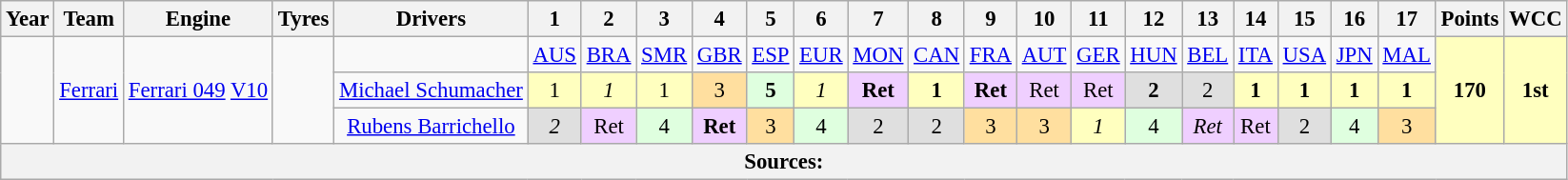<table class="wikitable" style="text-align:center; font-size:95%">
<tr>
<th>Year</th>
<th>Team</th>
<th>Engine</th>
<th>Tyres</th>
<th>Drivers</th>
<th>1</th>
<th>2</th>
<th>3</th>
<th>4</th>
<th>5</th>
<th>6</th>
<th>7</th>
<th>8</th>
<th>9</th>
<th>10</th>
<th>11</th>
<th>12</th>
<th>13</th>
<th>14</th>
<th>15</th>
<th>16</th>
<th>17</th>
<th>Points</th>
<th>WCC</th>
</tr>
<tr>
<td rowspan="3"></td>
<td rowspan="3"><a href='#'>Ferrari</a></td>
<td rowspan="3"><a href='#'>Ferrari 049</a> <a href='#'>V10</a></td>
<td rowspan="3"></td>
<td></td>
<td><a href='#'>AUS</a></td>
<td><a href='#'>BRA</a></td>
<td><a href='#'>SMR</a></td>
<td><a href='#'>GBR</a></td>
<td><a href='#'>ESP</a></td>
<td><a href='#'>EUR</a></td>
<td><a href='#'>MON</a></td>
<td><a href='#'>CAN</a></td>
<td><a href='#'>FRA</a></td>
<td><a href='#'>AUT</a></td>
<td><a href='#'>GER</a></td>
<td><a href='#'>HUN</a></td>
<td><a href='#'>BEL</a></td>
<td><a href='#'>ITA</a></td>
<td><a href='#'>USA</a></td>
<td><a href='#'>JPN</a></td>
<td><a href='#'>MAL</a></td>
<td rowspan="3" style="background:#FFFFBF;"><strong>170</strong></td>
<td rowspan="3" style="background:#FFFFBF;"><strong>1st</strong></td>
</tr>
<tr>
<td> <a href='#'>Michael Schumacher</a></td>
<td style="background:#FFFFBF;">1</td>
<td style="background:#FFFFBF;"><em>1</em></td>
<td style="background:#FFFFBF;">1</td>
<td style="background:#FFDF9F;">3</td>
<td style="background:#DFFFDF;"><strong>5</strong></td>
<td style="background:#FFFFBF;"><em>1</em></td>
<td style="background:#EFCFFF;"><strong>Ret</strong></td>
<td style="background:#FFFFBF;"><strong>1</strong></td>
<td style="background:#EFCFFF;"><strong>Ret</strong></td>
<td style="background:#EFCFFF;">Ret</td>
<td style="background:#EFCFFF;">Ret</td>
<td style="background:#DFDFDF;"><strong>2</strong></td>
<td style="background:#DFDFDF;">2</td>
<td style="background:#FFFFBF;"><strong>1</strong></td>
<td style="background:#FFFFBF;"><strong>1</strong></td>
<td style="background:#FFFFBF;"><strong>1</strong></td>
<td style="background:#FFFFBF;"><strong>1</strong></td>
</tr>
<tr>
<td> <a href='#'>Rubens Barrichello</a></td>
<td style="background:#DFDFDF;"><em>2</em></td>
<td style="background:#EFCFFF;">Ret</td>
<td style="background:#DFFFDF;">4</td>
<td style="background:#EFCFFF;"><strong>Ret</strong></td>
<td style="background:#FFDF9F;">3</td>
<td style="background:#DFFFDF;">4</td>
<td style="background:#DFDFDF;">2</td>
<td style="background:#DFDFDF;">2</td>
<td style="background:#FFDF9F;">3</td>
<td style="background:#FFDF9F;">3</td>
<td style="background:#FFFFBF;"><em>1</em></td>
<td style="background:#DFFFDF;">4</td>
<td style="background:#EFCFFF;"><em>Ret</em></td>
<td style="background:#EFCFFF;">Ret</td>
<td style="background:#DFDFDF;">2</td>
<td style="background:#DFFFDF;">4</td>
<td style="background:#FFDF9F;">3</td>
</tr>
<tr>
<th colspan="24">Sources:</th>
</tr>
</table>
